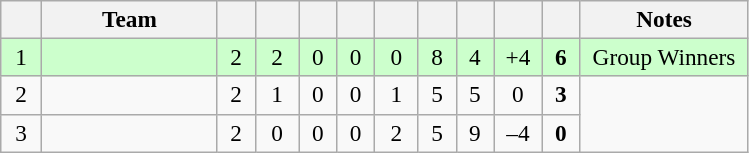<table class="wikitable" style="text-align: center; font-size: 97%;">
<tr>
<th width="20"></th>
<th width="110">Team</th>
<th width="18"></th>
<th width="22"></th>
<th width="18"></th>
<th width="18"></th>
<th width="22"></th>
<th width="18"></th>
<th width="18"></th>
<th width="25"></th>
<th width="18"></th>
<th width="105">Notes</th>
</tr>
<tr style="background-color: #ccffcc;">
<td>1</td>
<td align=left></td>
<td>2</td>
<td>2</td>
<td>0</td>
<td>0</td>
<td>0</td>
<td>8</td>
<td>4</td>
<td>+4</td>
<td><strong>6</strong></td>
<td>Group Winners</td>
</tr>
<tr>
<td>2</td>
<td align=left></td>
<td>2</td>
<td>1</td>
<td>0</td>
<td>0</td>
<td>1</td>
<td>5</td>
<td>5</td>
<td>0</td>
<td><strong>3</strong></td>
<td rowspan="2"></td>
</tr>
<tr>
<td>3</td>
<td align=left></td>
<td>2</td>
<td>0</td>
<td>0</td>
<td>0</td>
<td>2</td>
<td>5</td>
<td>9</td>
<td>–4</td>
<td><strong>0</strong></td>
</tr>
</table>
